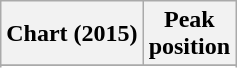<table class="wikitable sortable plainrowheaders" style="text-align:center;">
<tr>
<th scope="col">Chart (2015)</th>
<th scope="col">Peak<br>position</th>
</tr>
<tr>
</tr>
<tr>
</tr>
<tr>
</tr>
<tr>
</tr>
<tr>
</tr>
<tr>
</tr>
</table>
